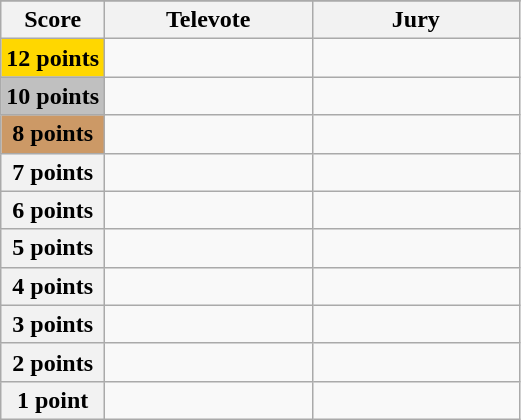<table class="wikitable">
<tr>
</tr>
<tr>
<th scope="col" width="20%">Score</th>
<th scope="col" width="40%">Televote</th>
<th scope="col" width="40%">Jury</th>
</tr>
<tr>
<th scope="row" style="background:gold">12 points</th>
<td></td>
<td></td>
</tr>
<tr>
<th scope="row" style="background:silver">10 points</th>
<td></td>
<td></td>
</tr>
<tr>
<th scope="row" style="background:#CC9966">8 points</th>
<td></td>
<td></td>
</tr>
<tr>
<th scope="row">7 points</th>
<td></td>
<td></td>
</tr>
<tr>
<th scope="row">6 points</th>
<td></td>
<td></td>
</tr>
<tr>
<th scope="row">5 points</th>
<td></td>
<td></td>
</tr>
<tr>
<th scope="row">4 points</th>
<td></td>
<td></td>
</tr>
<tr>
<th scope="row">3 points</th>
<td></td>
<td></td>
</tr>
<tr>
<th scope="row">2 points</th>
<td></td>
<td></td>
</tr>
<tr>
<th scope="row">1 point</th>
<td></td>
<td></td>
</tr>
</table>
